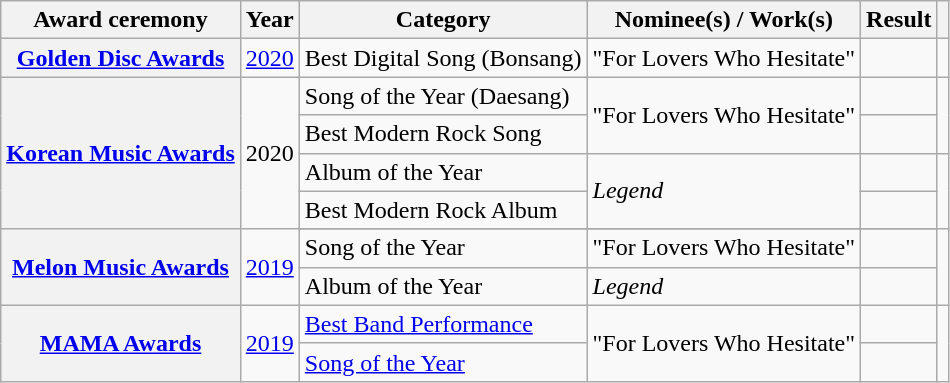<table class="wikitable plainrowheaders sortable">
<tr>
<th scope="col">Award ceremony</th>
<th scope="col">Year</th>
<th scope="col">Category</th>
<th scope="col">Nominee(s) / Work(s)</th>
<th scope="col">Result</th>
<th scope="col" class="unsortable"></th>
</tr>
<tr>
<th scope="row"><a href='#'>Golden Disc Awards</a></th>
<td style="text-align:center"><a href='#'>2020</a></td>
<td>Best Digital Song (Bonsang)</td>
<td rowspan="1">"For Lovers Who Hesitate"</td>
<td></td>
<td></td>
</tr>
<tr>
<th scope="row" rowspan="4"><a href='#'>Korean Music Awards</a></th>
<td style="text-align:center" rowspan="4">2020</td>
<td>Song of the Year (Daesang)</td>
<td rowspan="2">"For Lovers Who Hesitate"</td>
<td></td>
<td rowspan="2"></td>
</tr>
<tr>
<td>Best Modern Rock Song</td>
<td></td>
</tr>
<tr>
<td>Album of the Year</td>
<td rowspan="2"><em>Legend</em></td>
<td></td>
<td rowspan="3"></td>
</tr>
<tr>
<td>Best Modern Rock Album</td>
<td></td>
</tr>
<tr>
<th scope="row" rowspan="3"><a href='#'>Melon Music Awards</a></th>
<td style="text-align:center" rowspan="3"><a href='#'>2019</a></td>
</tr>
<tr>
<td>Song of the Year</td>
<td>"For Lovers Who Hesitate"</td>
<td></td>
<td rowspan="2"></td>
</tr>
<tr>
<td>Album of the Year</td>
<td><em>Legend</em></td>
<td></td>
</tr>
<tr>
<th scope="row" rowspan="9"><a href='#'>MAMA Awards</a></th>
<td style="text-align:center" rowspan="5"><a href='#'>2019</a></td>
<td><a href='#'>Best Band Performance</a></td>
<td rowspan="2">"For Lovers Who Hesitate"</td>
<td></td>
<td rowspan="5"></td>
</tr>
<tr>
<td rowspan="2"><a href='#'>Song of the Year</a></td>
<td></td>
</tr>
</table>
